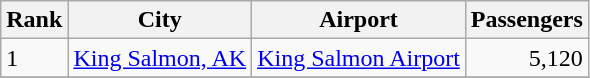<table class="wikitable">
<tr>
<th>Rank</th>
<th>City</th>
<th>Airport</th>
<th>Passengers</th>
</tr>
<tr>
<td>1</td>
<td> <a href='#'>King Salmon, AK</a></td>
<td><a href='#'>King Salmon Airport</a></td>
<td align=right>5,120</td>
</tr>
<tr>
</tr>
</table>
